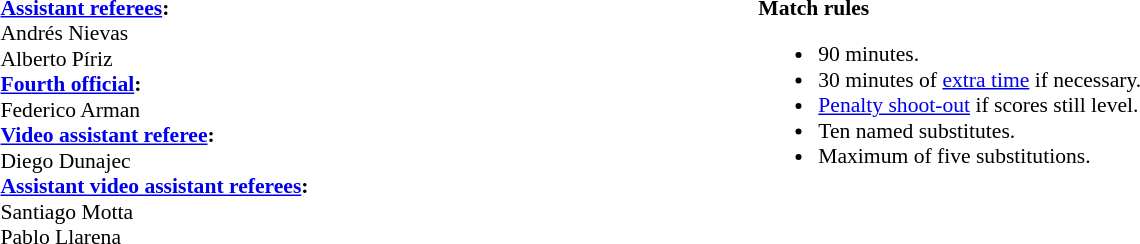<table width=100% style="font-size: 90%">
<tr>
<td><br><strong><a href='#'>Assistant referees</a>:</strong>
<br>Andrés Nievas
<br>Alberto Píriz
<br><strong><a href='#'>Fourth official</a>:</strong>
<br>Federico Arman
<br><strong><a href='#'>Video assistant referee</a>:</strong>
<br>Diego Dunajec
<br><strong><a href='#'>Assistant video assistant referees</a>:</strong>
<br>Santiago Motta
<br>Pablo Llarena
<br></td>
<td style="width:60%; vertical-align:top"><br><strong>Match rules</strong><ul><li>90 minutes.</li><li>30 minutes of <a href='#'>extra time</a> if necessary.</li><li><a href='#'>Penalty shoot-out</a> if scores still level.</li><li>Ten named substitutes.</li><li>Maximum of five substitutions.</li></ul></td>
</tr>
</table>
